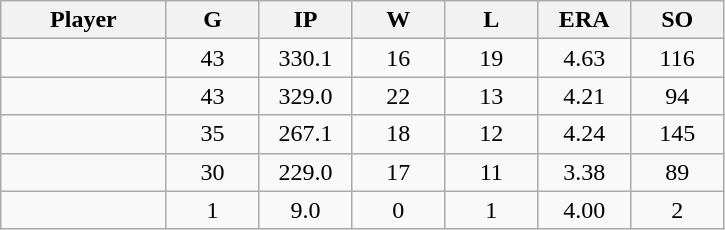<table class="wikitable sortable">
<tr>
<th bgcolor="#DDDDFF" width="16%">Player</th>
<th bgcolor="#DDDDFF" width="9%">G</th>
<th bgcolor="#DDDDFF" width="9%">IP</th>
<th bgcolor="#DDDDFF" width="9%">W</th>
<th bgcolor="#DDDDFF" width="9%">L</th>
<th bgcolor="#DDDDFF" width="9%">ERA</th>
<th bgcolor="#DDDDFF" width="9%">SO</th>
</tr>
<tr align="center">
<td></td>
<td>43</td>
<td>330.1</td>
<td>16</td>
<td>19</td>
<td>4.63</td>
<td>116</td>
</tr>
<tr align="center">
<td></td>
<td>43</td>
<td>329.0</td>
<td>22</td>
<td>13</td>
<td>4.21</td>
<td>94</td>
</tr>
<tr align="center">
<td></td>
<td>35</td>
<td>267.1</td>
<td>18</td>
<td>12</td>
<td>4.24</td>
<td>145</td>
</tr>
<tr align="center">
<td></td>
<td>30</td>
<td>229.0</td>
<td>17</td>
<td>11</td>
<td>3.38</td>
<td>89</td>
</tr>
<tr align="center">
<td></td>
<td>1</td>
<td>9.0</td>
<td>0</td>
<td>1</td>
<td>4.00</td>
<td>2</td>
</tr>
</table>
